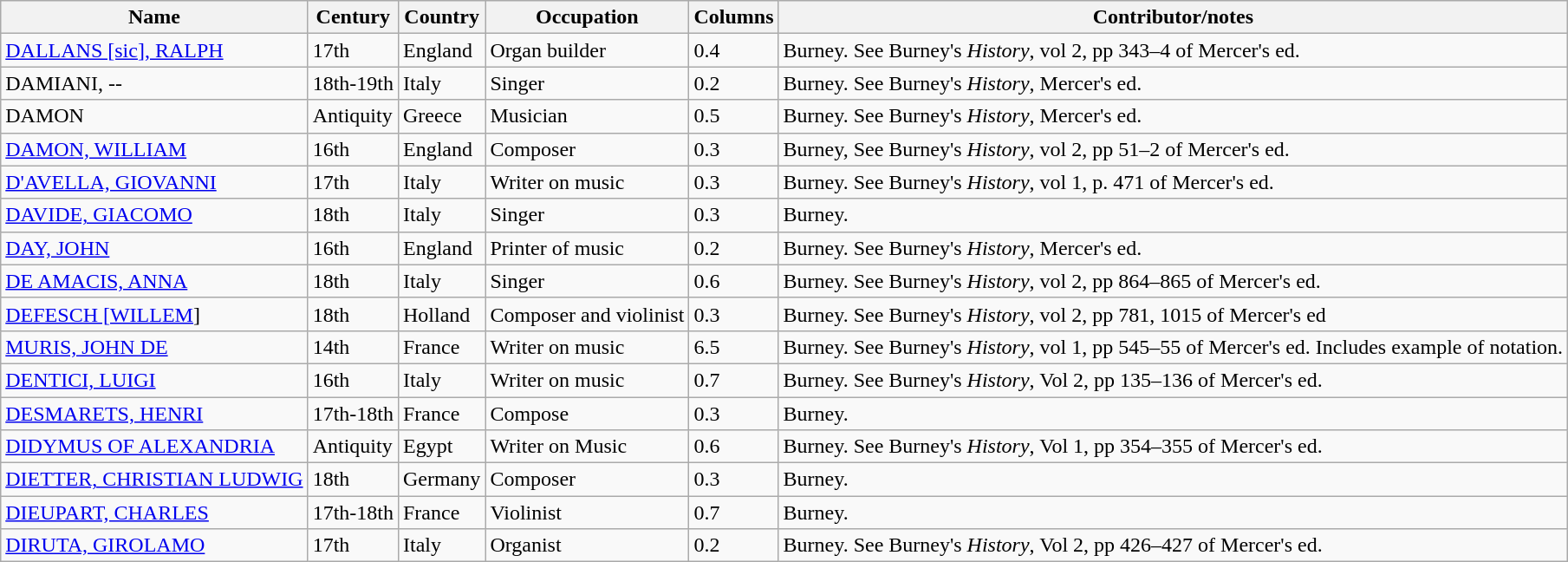<table class="wikitable">
<tr>
<th>Name</th>
<th>Century</th>
<th>Country</th>
<th>Occupation</th>
<th>Columns</th>
<th>Contributor/notes</th>
</tr>
<tr>
<td><a href='#'>DALLANS [sic], RALPH</a></td>
<td>17th</td>
<td>England</td>
<td>Organ builder</td>
<td>0.4</td>
<td>Burney. See Burney's <em>History</em>, vol 2, pp 343–4 of Mercer's ed.</td>
</tr>
<tr>
<td>DAMIANI, --</td>
<td>18th-19th</td>
<td>Italy</td>
<td>Singer</td>
<td>0.2</td>
<td>Burney. See Burney's <em>History</em>, Mercer's ed.</td>
</tr>
<tr>
<td>DAMON</td>
<td>Antiquity</td>
<td>Greece</td>
<td>Musician</td>
<td>0.5</td>
<td>Burney. See Burney's <em>History</em>, Mercer's ed.</td>
</tr>
<tr>
<td><a href='#'>DAMON, WILLIAM</a></td>
<td>16th</td>
<td>England</td>
<td>Composer</td>
<td>0.3</td>
<td>Burney, See Burney's <em>History</em>, vol 2, pp 51–2 of Mercer's ed.</td>
</tr>
<tr>
<td><a href='#'>D'AVELLA, GIOVANNI</a></td>
<td>17th</td>
<td>Italy</td>
<td>Writer on music</td>
<td>0.3</td>
<td>Burney. See Burney's <em>History</em>, vol 1, p. 471 of Mercer's ed.</td>
</tr>
<tr>
<td><a href='#'>DAVIDE, GIACOMO</a></td>
<td>18th</td>
<td>Italy</td>
<td>Singer</td>
<td>0.3</td>
<td>Burney.</td>
</tr>
<tr>
<td><a href='#'>DAY, JOHN</a></td>
<td>16th</td>
<td>England</td>
<td>Printer of music</td>
<td>0.2</td>
<td>Burney. See Burney's <em>History</em>, Mercer's ed.</td>
</tr>
<tr>
<td><a href='#'>DE AMACIS, ANNA</a></td>
<td>18th</td>
<td>Italy</td>
<td>Singer</td>
<td>0.6</td>
<td>Burney. See Burney's <em>History</em>, vol 2, pp 864–865 of Mercer's ed.</td>
</tr>
<tr>
<td><a href='#'>DEFESCH [WILLEM</a>]</td>
<td>18th</td>
<td>Holland</td>
<td>Composer and violinist</td>
<td>0.3</td>
<td>Burney. See Burney's <em>History</em>, vol 2, pp 781, 1015 of Mercer's ed</td>
</tr>
<tr>
<td><a href='#'>MURIS, JOHN DE</a></td>
<td>14th</td>
<td>France</td>
<td>Writer on music</td>
<td>6.5</td>
<td>Burney. See Burney's <em>History</em>, vol 1, pp 545–55 of Mercer's ed. Includes example of notation.</td>
</tr>
<tr>
<td><a href='#'>DENTICI, LUIGI</a></td>
<td>16th</td>
<td>Italy</td>
<td>Writer on music</td>
<td>0.7</td>
<td>Burney. See Burney's <em>History</em>, Vol 2, pp 135–136 of Mercer's ed.</td>
</tr>
<tr>
<td><a href='#'>DESMARETS, HENRI</a></td>
<td>17th-18th</td>
<td>France</td>
<td>Compose</td>
<td>0.3</td>
<td>Burney.</td>
</tr>
<tr>
<td><a href='#'>DIDYMUS OF ALEXANDRIA</a></td>
<td>Antiquity</td>
<td>Egypt</td>
<td>Writer on Music</td>
<td>0.6</td>
<td>Burney. See Burney's <em>History</em>, Vol 1, pp 354–355 of Mercer's ed.</td>
</tr>
<tr>
<td><a href='#'>DIETTER, CHRISTIAN LUDWIG</a></td>
<td>18th</td>
<td>Germany</td>
<td>Composer</td>
<td>0.3</td>
<td>Burney.</td>
</tr>
<tr>
<td><a href='#'>DIEUPART, CHARLES</a></td>
<td>17th-18th</td>
<td>France</td>
<td>Violinist</td>
<td>0.7</td>
<td>Burney.</td>
</tr>
<tr>
<td><a href='#'>DIRUTA, GIROLAMO</a></td>
<td>17th</td>
<td>Italy</td>
<td>Organist</td>
<td>0.2</td>
<td>Burney. See Burney's <em>History</em>, Vol 2, pp 426–427 of Mercer's ed.</td>
</tr>
</table>
